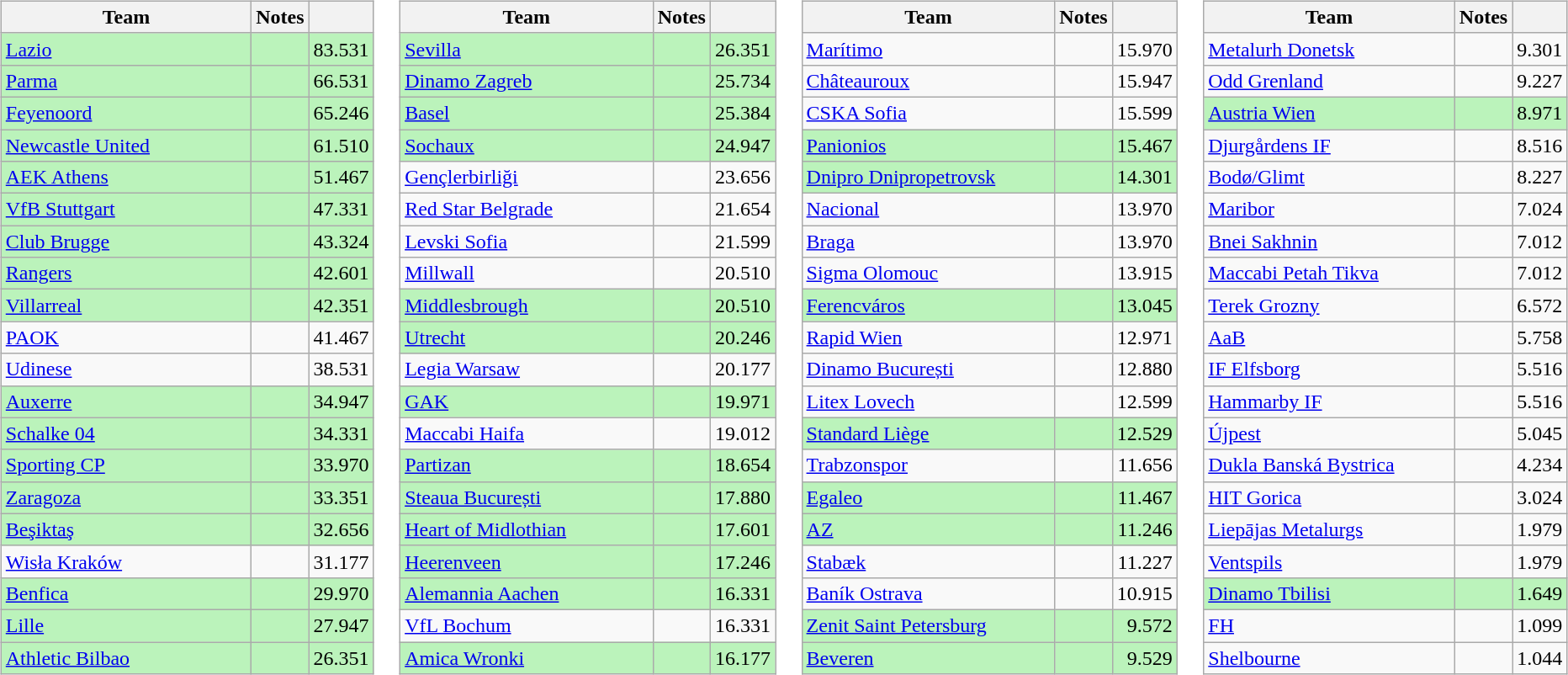<table>
<tr valign=top>
<td><br><table class="wikitable">
<tr>
<th width=200>Team</th>
<th>Notes</th>
<th></th>
</tr>
<tr bgcolor=#BBF3BB>
<td> <a href='#'>Lazio</a></td>
<td></td>
<td align=right>83.531</td>
</tr>
<tr bgcolor=#BBF3BB>
<td> <a href='#'>Parma</a></td>
<td></td>
<td align=right>66.531</td>
</tr>
<tr bgcolor=#BBF3BB>
<td> <a href='#'>Feyenoord</a></td>
<td></td>
<td align=right>65.246</td>
</tr>
<tr bgcolor=#BBF3BB>
<td> <a href='#'>Newcastle United</a></td>
<td></td>
<td align=right>61.510</td>
</tr>
<tr bgcolor=#BBF3BB>
<td> <a href='#'>AEK Athens</a></td>
<td></td>
<td align=right>51.467</td>
</tr>
<tr bgcolor=#BBF3BB>
<td> <a href='#'>VfB Stuttgart</a></td>
<td></td>
<td align=right>47.331</td>
</tr>
<tr bgcolor=#BBF3BB>
<td> <a href='#'>Club Brugge</a></td>
<td></td>
<td align=right>43.324</td>
</tr>
<tr bgcolor=#BBF3BB>
<td> <a href='#'>Rangers</a></td>
<td></td>
<td align=right>42.601</td>
</tr>
<tr bgcolor=#BBF3BB>
<td> <a href='#'>Villarreal</a></td>
<td></td>
<td align=right>42.351</td>
</tr>
<tr>
<td> <a href='#'>PAOK</a></td>
<td></td>
<td align=right>41.467</td>
</tr>
<tr>
<td> <a href='#'>Udinese</a></td>
<td></td>
<td align=right>38.531</td>
</tr>
<tr bgcolor=#BBF3BB>
<td> <a href='#'>Auxerre</a></td>
<td></td>
<td align=right>34.947</td>
</tr>
<tr bgcolor=#BBF3BB>
<td> <a href='#'>Schalke 04</a></td>
<td></td>
<td align=right>34.331</td>
</tr>
<tr bgcolor=#BBF3BB>
<td> <a href='#'>Sporting CP</a></td>
<td></td>
<td align=right>33.970</td>
</tr>
<tr bgcolor=#BBF3BB>
<td> <a href='#'>Zaragoza</a></td>
<td></td>
<td align=right>33.351</td>
</tr>
<tr bgcolor=#BBF3BB>
<td> <a href='#'>Beşiktaş</a></td>
<td></td>
<td align=right>32.656</td>
</tr>
<tr>
<td> <a href='#'>Wisła Kraków</a></td>
<td></td>
<td align=right>31.177</td>
</tr>
<tr bgcolor=#BBF3BB>
<td> <a href='#'>Benfica</a></td>
<td></td>
<td align=right>29.970</td>
</tr>
<tr bgcolor=#BBF3BB>
<td> <a href='#'>Lille</a></td>
<td></td>
<td align=right>27.947</td>
</tr>
<tr bgcolor=#BBF3BB>
<td> <a href='#'>Athletic Bilbao</a></td>
<td></td>
<td align=right>26.351</td>
</tr>
</table>
</td>
<td><br><table class="wikitable">
<tr>
<th width=200>Team</th>
<th>Notes</th>
<th></th>
</tr>
<tr bgcolor=#BBF3BB>
<td> <a href='#'>Sevilla</a></td>
<td></td>
<td align=right>26.351</td>
</tr>
<tr bgcolor=#BBF3BB>
<td> <a href='#'>Dinamo Zagreb</a></td>
<td></td>
<td align=right>25.734</td>
</tr>
<tr bgcolor=#BBF3BB>
<td> <a href='#'>Basel</a></td>
<td></td>
<td align=right>25.384</td>
</tr>
<tr bgcolor=#BBF3BB>
<td> <a href='#'>Sochaux</a></td>
<td></td>
<td align=right>24.947</td>
</tr>
<tr>
<td> <a href='#'>Gençlerbirliği</a></td>
<td></td>
<td align=right>23.656</td>
</tr>
<tr>
<td> <a href='#'>Red Star Belgrade</a></td>
<td></td>
<td align=right>21.654</td>
</tr>
<tr>
<td> <a href='#'>Levski Sofia</a></td>
<td></td>
<td align=right>21.599</td>
</tr>
<tr>
<td> <a href='#'>Millwall</a></td>
<td></td>
<td align=right>20.510</td>
</tr>
<tr bgcolor=#BBF3BB>
<td> <a href='#'>Middlesbrough</a></td>
<td></td>
<td align=right>20.510</td>
</tr>
<tr bgcolor=#BBF3BB>
<td> <a href='#'>Utrecht</a></td>
<td></td>
<td align=right>20.246</td>
</tr>
<tr>
<td> <a href='#'>Legia Warsaw</a></td>
<td></td>
<td align=right>20.177</td>
</tr>
<tr bgcolor=#BBF3BB>
<td> <a href='#'>GAK</a></td>
<td></td>
<td align=right>19.971</td>
</tr>
<tr>
<td> <a href='#'>Maccabi Haifa</a></td>
<td></td>
<td align=right>19.012</td>
</tr>
<tr bgcolor=#BBF3BB>
<td> <a href='#'>Partizan</a></td>
<td></td>
<td align=right>18.654</td>
</tr>
<tr bgcolor=#BBF3BB>
<td> <a href='#'>Steaua București</a></td>
<td></td>
<td align=right>17.880</td>
</tr>
<tr bgcolor=#BBF3BB>
<td> <a href='#'>Heart of Midlothian</a></td>
<td></td>
<td align=right>17.601</td>
</tr>
<tr bgcolor=#BBF3BB>
<td> <a href='#'>Heerenveen</a></td>
<td></td>
<td align=right>17.246</td>
</tr>
<tr bgcolor=#BBF3BB>
<td> <a href='#'>Alemannia Aachen</a></td>
<td></td>
<td align=right>16.331</td>
</tr>
<tr>
<td> <a href='#'>VfL Bochum</a></td>
<td></td>
<td align=right>16.331</td>
</tr>
<tr bgcolor=#BBF3BB>
<td> <a href='#'>Amica Wronki</a></td>
<td></td>
<td align=right>16.177</td>
</tr>
</table>
</td>
<td><br><table class="wikitable">
<tr>
<th width=200>Team</th>
<th>Notes</th>
<th></th>
</tr>
<tr>
<td> <a href='#'>Marítimo</a></td>
<td></td>
<td align=right>15.970</td>
</tr>
<tr>
<td> <a href='#'>Châteauroux</a></td>
<td></td>
<td align=right>15.947</td>
</tr>
<tr>
<td> <a href='#'>CSKA Sofia</a></td>
<td></td>
<td align=right>15.599</td>
</tr>
<tr bgcolor=#BBF3BB>
<td> <a href='#'>Panionios</a></td>
<td></td>
<td align=right>15.467</td>
</tr>
<tr bgcolor=#BBF3BB>
<td> <a href='#'>Dnipro Dnipropetrovsk</a></td>
<td></td>
<td align=right>14.301</td>
</tr>
<tr>
<td> <a href='#'>Nacional</a></td>
<td></td>
<td align=right>13.970</td>
</tr>
<tr>
<td> <a href='#'>Braga</a></td>
<td></td>
<td align=right>13.970</td>
</tr>
<tr>
<td> <a href='#'>Sigma Olomouc</a></td>
<td></td>
<td align=right>13.915</td>
</tr>
<tr bgcolor=#BBF3BB>
<td> <a href='#'>Ferencváros</a></td>
<td></td>
<td align=right>13.045</td>
</tr>
<tr>
<td> <a href='#'>Rapid Wien</a></td>
<td></td>
<td align=right>12.971</td>
</tr>
<tr>
<td> <a href='#'>Dinamo București</a></td>
<td></td>
<td align=right>12.880</td>
</tr>
<tr>
<td> <a href='#'>Litex Lovech</a></td>
<td></td>
<td align=right>12.599</td>
</tr>
<tr bgcolor=#BBF3BB>
<td> <a href='#'>Standard Liège</a></td>
<td></td>
<td align=right>12.529</td>
</tr>
<tr>
<td> <a href='#'>Trabzonspor</a></td>
<td></td>
<td align=right>11.656</td>
</tr>
<tr bgcolor=#BBF3BB>
<td> <a href='#'>Egaleo</a></td>
<td></td>
<td align=right>11.467</td>
</tr>
<tr bgcolor=#BBF3BB>
<td> <a href='#'>AZ</a></td>
<td></td>
<td align=right>11.246</td>
</tr>
<tr>
<td> <a href='#'>Stabæk</a></td>
<td></td>
<td align=right>11.227</td>
</tr>
<tr>
<td> <a href='#'>Baník Ostrava</a></td>
<td></td>
<td align=right>10.915</td>
</tr>
<tr bgcolor=#BBF3BB>
<td> <a href='#'>Zenit Saint Petersburg</a></td>
<td></td>
<td align=right>9.572</td>
</tr>
<tr bgcolor=#BBF3BB>
<td> <a href='#'>Beveren</a></td>
<td></td>
<td align=right>9.529</td>
</tr>
</table>
</td>
<td><br><table class="wikitable">
<tr>
<th width=200>Team</th>
<th>Notes</th>
<th></th>
</tr>
<tr>
<td> <a href='#'>Metalurh Donetsk</a></td>
<td></td>
<td align=right>9.301</td>
</tr>
<tr>
<td> <a href='#'>Odd Grenland</a></td>
<td></td>
<td align=right>9.227</td>
</tr>
<tr bgcolor=#BBF3BB>
<td> <a href='#'>Austria Wien</a></td>
<td></td>
<td align=right>8.971</td>
</tr>
<tr>
<td> <a href='#'>Djurgårdens IF</a></td>
<td></td>
<td align=right>8.516</td>
</tr>
<tr>
<td> <a href='#'>Bodø/Glimt</a></td>
<td></td>
<td align=right>8.227</td>
</tr>
<tr>
<td> <a href='#'>Maribor</a></td>
<td></td>
<td align=right>7.024</td>
</tr>
<tr>
<td> <a href='#'>Bnei Sakhnin</a></td>
<td></td>
<td align=right>7.012</td>
</tr>
<tr>
<td> <a href='#'>Maccabi Petah Tikva</a></td>
<td></td>
<td align=right>7.012</td>
</tr>
<tr>
<td> <a href='#'>Terek Grozny</a></td>
<td></td>
<td align=right>6.572</td>
</tr>
<tr>
<td> <a href='#'>AaB</a></td>
<td></td>
<td align=right>5.758</td>
</tr>
<tr>
<td> <a href='#'>IF Elfsborg</a></td>
<td></td>
<td align=right>5.516</td>
</tr>
<tr>
<td> <a href='#'>Hammarby IF</a></td>
<td></td>
<td align=right>5.516</td>
</tr>
<tr>
<td> <a href='#'>Újpest</a></td>
<td></td>
<td align=right>5.045</td>
</tr>
<tr>
<td> <a href='#'>Dukla Banská Bystrica</a></td>
<td></td>
<td align=right>4.234</td>
</tr>
<tr>
<td> <a href='#'>HIT Gorica</a></td>
<td></td>
<td align=right>3.024</td>
</tr>
<tr>
<td> <a href='#'>Liepājas Metalurgs</a></td>
<td></td>
<td align=right>1.979</td>
</tr>
<tr>
<td> <a href='#'>Ventspils</a></td>
<td></td>
<td align=right>1.979</td>
</tr>
<tr bgcolor=#BBF3BB>
<td> <a href='#'>Dinamo Tbilisi</a></td>
<td></td>
<td align=right>1.649</td>
</tr>
<tr>
<td> <a href='#'>FH</a></td>
<td></td>
<td align=right>1.099</td>
</tr>
<tr>
<td> <a href='#'>Shelbourne</a></td>
<td></td>
<td align=right>1.044</td>
</tr>
</table>
</td>
</tr>
</table>
